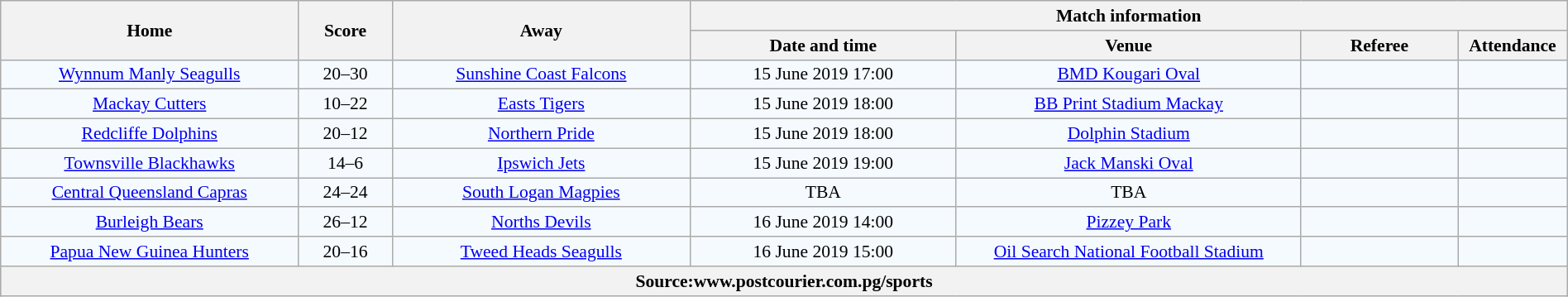<table class="wikitable" width="100%" style="border-collapse:collapse; font-size:90%; text-align:center;">
<tr>
<th rowspan="2" width="19%">Home</th>
<th rowspan="2" width="6%">Score</th>
<th rowspan="2" width="19%">Away</th>
<th colspan="4">Match information</th>
</tr>
<tr bgcolor="#CCCCCC">
<th width="17%">Date and time</th>
<th width="22%">Venue</th>
<th width="10%">Referee</th>
<th width="7%">Attendance</th>
</tr>
<tr bgcolor="#F5FAFF">
<td> <a href='#'>Wynnum Manly Seagulls</a></td>
<td>20–30</td>
<td> <a href='#'>Sunshine Coast Falcons</a></td>
<td>15 June 2019 17:00</td>
<td><a href='#'>BMD Kougari Oval</a></td>
<td></td>
<td></td>
</tr>
<tr bgcolor="#F5FAFF">
<td> <a href='#'>Mackay Cutters</a></td>
<td>10–22</td>
<td> <a href='#'>Easts Tigers</a></td>
<td>15 June 2019 18:00</td>
<td><a href='#'>BB Print Stadium Mackay</a></td>
<td></td>
<td></td>
</tr>
<tr bgcolor="#F5FAFF">
<td> <a href='#'>Redcliffe Dolphins</a></td>
<td>20–12</td>
<td> <a href='#'>Northern Pride</a></td>
<td>15 June 2019 18:00</td>
<td><a href='#'>Dolphin Stadium</a></td>
<td></td>
<td></td>
</tr>
<tr bgcolor="#F5FAFF">
<td> <a href='#'>Townsville Blackhawks</a></td>
<td>14–6</td>
<td> <a href='#'>Ipswich Jets</a></td>
<td>15 June 2019 19:00</td>
<td><a href='#'>Jack Manski Oval</a></td>
<td></td>
<td></td>
</tr>
<tr bgcolor="#F5FAFF">
<td> <a href='#'>Central Queensland Capras</a></td>
<td>24–24</td>
<td> <a href='#'>South Logan Magpies</a></td>
<td>TBA</td>
<td>TBA</td>
<td></td>
<td></td>
</tr>
<tr bgcolor="#F5FAFF">
<td> <a href='#'>Burleigh Bears</a></td>
<td>26–12</td>
<td> <a href='#'>Norths Devils</a></td>
<td>16 June 2019 14:00</td>
<td><a href='#'>Pizzey Park</a></td>
<td></td>
<td></td>
</tr>
<tr bgcolor="#F5FAFF">
<td> <a href='#'>Papua New Guinea Hunters</a></td>
<td>20–16</td>
<td> <a href='#'>Tweed Heads Seagulls</a></td>
<td>16 June 2019 15:00</td>
<td><a href='#'>Oil Search National Football Stadium</a></td>
<td></td>
<td></td>
</tr>
<tr bgcolor="#C1D8FF">
<th colspan="7">Source:www.postcourier.com.pg/sports</th>
</tr>
</table>
